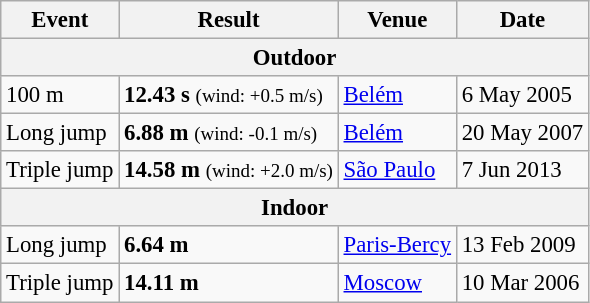<table class="wikitable" style="border-collapse: collapse; font-size: 95%;">
<tr>
<th>Event</th>
<th>Result</th>
<th>Venue</th>
<th>Date</th>
</tr>
<tr>
<th colspan="4">Outdoor</th>
</tr>
<tr>
<td>100 m</td>
<td><strong>12.43 s</strong> <small>(wind: +0.5 m/s)</small></td>
<td> <a href='#'>Belém</a></td>
<td>6 May 2005</td>
</tr>
<tr>
<td>Long jump</td>
<td><strong>6.88 m</strong> <small>(wind: -0.1 m/s)</small></td>
<td> <a href='#'>Belém</a></td>
<td>20 May 2007</td>
</tr>
<tr>
<td>Triple jump</td>
<td><strong>14.58 m</strong> <small>(wind: +2.0 m/s)</small></td>
<td> <a href='#'>São Paulo</a></td>
<td>7 Jun 2013</td>
</tr>
<tr>
<th colspan="4">Indoor</th>
</tr>
<tr>
<td>Long jump</td>
<td><strong>6.64 m</strong></td>
<td> <a href='#'>Paris-Bercy</a></td>
<td>13 Feb 2009</td>
</tr>
<tr>
<td>Triple jump</td>
<td><strong>14.11 m</strong></td>
<td> <a href='#'>Moscow</a></td>
<td>10 Mar 2006</td>
</tr>
</table>
